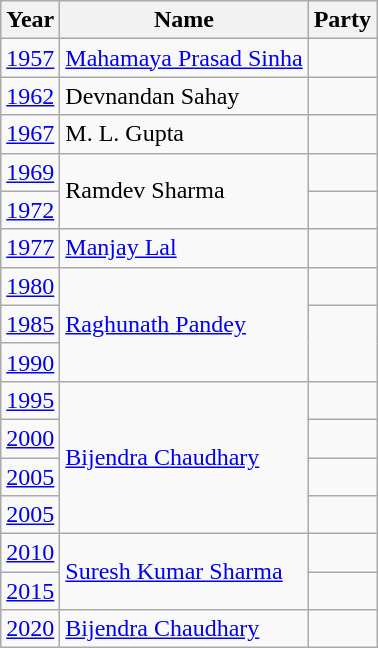<table class="wikitable sortable">
<tr>
<th>Year</th>
<th>Name</th>
<th colspan="2">Party</th>
</tr>
<tr>
<td><a href='#'>1957</a></td>
<td><a href='#'>Mahamaya Prasad Sinha</a></td>
<td></td>
</tr>
<tr>
<td><a href='#'>1962</a></td>
<td>Devnandan Sahay</td>
<td></td>
</tr>
<tr>
<td><a href='#'>1967</a></td>
<td>M. L. Gupta</td>
</tr>
<tr>
<td><a href='#'>1969</a></td>
<td rowspan="2">Ramdev Sharma</td>
<td></td>
</tr>
<tr>
<td><a href='#'>1972</a></td>
</tr>
<tr>
<td><a href='#'>1977</a></td>
<td><a href='#'>Manjay Lal</a></td>
<td></td>
</tr>
<tr>
<td><a href='#'>1980</a></td>
<td rowspan="3"><a href='#'>Raghunath Pandey</a></td>
<td></td>
</tr>
<tr>
<td><a href='#'>1985</a></td>
</tr>
<tr>
<td><a href='#'>1990</a></td>
</tr>
<tr>
<td><a href='#'>1995</a></td>
<td rowspan="4"><a href='#'>Bijendra Chaudhary</a></td>
<td></td>
</tr>
<tr>
<td><a href='#'>2000</a></td>
<td></td>
</tr>
<tr>
<td><a href='#'>2005</a></td>
<td></td>
</tr>
<tr>
<td><a href='#'>2005</a></td>
</tr>
<tr>
<td><a href='#'>2010</a></td>
<td rowspan="2"><a href='#'>Suresh Kumar Sharma</a></td>
<td></td>
</tr>
<tr>
<td><a href='#'>2015</a></td>
</tr>
<tr>
<td><a href='#'>2020</a></td>
<td><a href='#'>Bijendra Chaudhary</a></td>
<td></td>
</tr>
</table>
